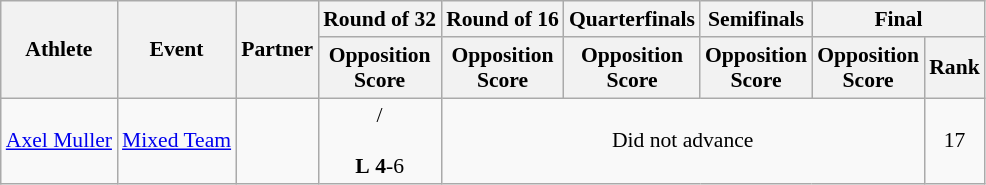<table class="wikitable" border="1" style="font-size:90%">
<tr>
<th rowspan=2>Athlete</th>
<th rowspan=2>Event</th>
<th rowspan=2>Partner</th>
<th>Round of 32</th>
<th>Round of 16</th>
<th>Quarterfinals</th>
<th>Semifinals</th>
<th colspan=2>Final</th>
</tr>
<tr>
<th>Opposition<br>Score</th>
<th>Opposition<br>Score</th>
<th>Opposition<br>Score</th>
<th>Opposition<br>Score</th>
<th>Opposition<br>Score</th>
<th>Rank</th>
</tr>
<tr>
<td><a href='#'>Axel Muller</a></td>
<td><a href='#'>Mixed Team</a></td>
<td></td>
<td align=center>/ <br>  <br> <strong>L</strong> <strong>4</strong>-6</td>
<td colspan=4 align=center>Did not advance</td>
<td align=center>17</td>
</tr>
</table>
